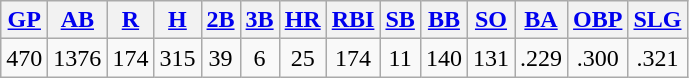<table class="wikitable">
<tr>
<th><a href='#'>GP</a></th>
<th><a href='#'>AB</a></th>
<th><a href='#'>R</a></th>
<th><a href='#'>H</a></th>
<th><a href='#'>2B</a></th>
<th><a href='#'>3B</a></th>
<th><a href='#'>HR</a></th>
<th><a href='#'>RBI</a></th>
<th><a href='#'>SB</a></th>
<th><a href='#'>BB</a></th>
<th><a href='#'>SO</a></th>
<th><a href='#'>BA</a></th>
<th><a href='#'>OBP</a></th>
<th><a href='#'>SLG</a></th>
</tr>
<tr align=center>
<td>470</td>
<td>1376</td>
<td>174</td>
<td>315</td>
<td>39</td>
<td>6</td>
<td>25</td>
<td>174</td>
<td>11</td>
<td>140</td>
<td>131</td>
<td>.229</td>
<td>.300</td>
<td>.321</td>
</tr>
</table>
